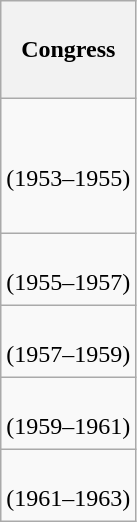<table class="wikitable" style="float:left; margin:0; margin-right:-0.5px; margin-top:14px; text-align:center;">
<tr style="white-space:nowrap; height:4.04em;">
<th>Congress</th>
</tr>
<tr style="white-space:nowrap; height:5.64em;">
<td><strong></strong><br>(1953–1955)</td>
</tr>
<tr style="white-space:nowrap; height:3em">
<td><strong></strong><br>(1955–1957)</td>
</tr>
<tr style="white-space:nowrap; height:3em">
<td><strong></strong><br>(1957–1959)</td>
</tr>
<tr style="white-space:nowrap; height:3em">
<td><strong></strong><br>(1959–1961)</td>
</tr>
<tr style="white-space:nowrap; height:3em">
<td><strong></strong><br>(1961–1963)</td>
</tr>
</table>
